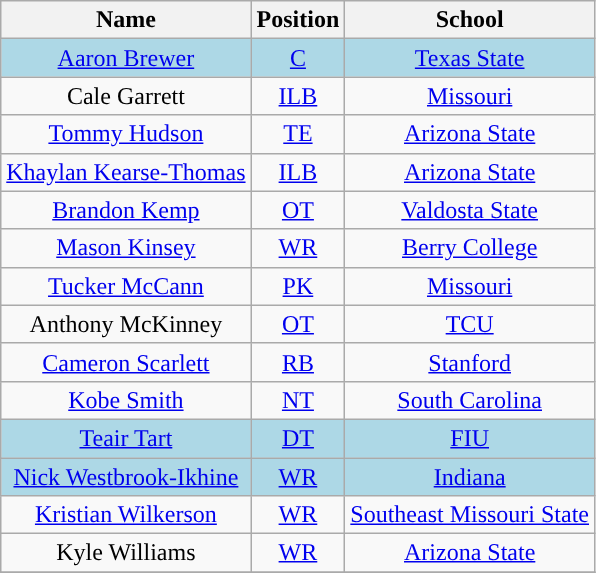<table class="wikitable">
<tr>
<th>Name</th>
<th>Position</th>
<th>School</th>
</tr>
<tr align="center" | style="background:#ADD8E6">
<td><a href='#'>Aaron Brewer</a></td>
<td><a href='#'>C</a></td>
<td><a href='#'>Texas State</a></td>
</tr>
<tr align="center">
<td>Cale Garrett</td>
<td><a href='#'>ILB</a></td>
<td><a href='#'>Missouri</a></td>
</tr>
<tr align="center">
<td><a href='#'>Tommy Hudson</a></td>
<td><a href='#'>TE</a></td>
<td><a href='#'>Arizona State</a></td>
</tr>
<tr align="center">
<td><a href='#'>Khaylan Kearse-Thomas</a></td>
<td><a href='#'>ILB</a></td>
<td><a href='#'>Arizona State</a></td>
</tr>
<tr align="center">
<td><a href='#'>Brandon Kemp</a></td>
<td><a href='#'>OT</a></td>
<td><a href='#'>Valdosta State</a></td>
</tr>
<tr align="center">
<td><a href='#'>Mason Kinsey</a></td>
<td><a href='#'>WR</a></td>
<td><a href='#'>Berry College</a></td>
</tr>
<tr align="center">
<td><a href='#'>Tucker McCann</a></td>
<td><a href='#'>PK</a></td>
<td><a href='#'>Missouri</a></td>
</tr>
<tr align="center">
<td>Anthony McKinney</td>
<td><a href='#'>OT</a></td>
<td><a href='#'>TCU</a></td>
</tr>
<tr align="center">
<td><a href='#'>Cameron Scarlett</a></td>
<td><a href='#'>RB</a></td>
<td><a href='#'>Stanford</a></td>
</tr>
<tr align="center">
<td><a href='#'>Kobe Smith</a></td>
<td><a href='#'>NT</a></td>
<td><a href='#'>South Carolina</a></td>
</tr>
<tr align="center" | style="background:#ADD8E6">
<td><a href='#'>Teair Tart</a></td>
<td><a href='#'>DT</a></td>
<td><a href='#'>FIU</a></td>
</tr>
<tr align="center" | style="background:#ADD8E6">
<td><a href='#'>Nick Westbrook-Ikhine</a></td>
<td><a href='#'>WR</a></td>
<td><a href='#'>Indiana</a></td>
</tr>
<tr align="center">
<td><a href='#'>Kristian Wilkerson</a></td>
<td><a href='#'>WR</a></td>
<td><a href='#'>Southeast Missouri State</a></td>
</tr>
<tr align="center">
<td>Kyle Williams</td>
<td><a href='#'>WR</a></td>
<td><a href='#'>Arizona State</a></td>
</tr>
<tr>
</tr>
</table>
